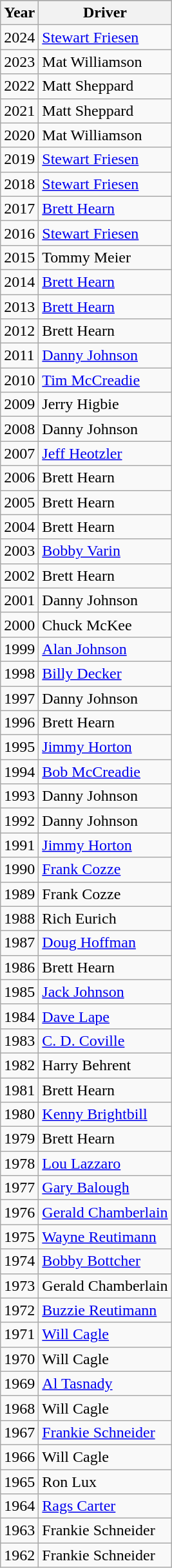<table class="wikitable">
<tr>
</tr>
<tr>
<th>Year</th>
<th>Driver</th>
</tr>
<tr>
<td>2024</td>
<td><a href='#'>Stewart Friesen</a></td>
</tr>
<tr>
<td>2023</td>
<td>Mat Williamson</td>
</tr>
<tr>
<td>2022</td>
<td>Matt Sheppard</td>
</tr>
<tr>
<td>2021</td>
<td>Matt Sheppard</td>
</tr>
<tr>
<td>2020</td>
<td>Mat Williamson</td>
</tr>
<tr>
<td>2019</td>
<td><a href='#'>Stewart Friesen</a></td>
</tr>
<tr>
<td>2018</td>
<td><a href='#'>Stewart Friesen</a></td>
</tr>
<tr>
<td>2017</td>
<td><a href='#'>Brett Hearn</a></td>
</tr>
<tr>
<td>2016</td>
<td><a href='#'>Stewart Friesen</a></td>
</tr>
<tr>
<td>2015</td>
<td>Tommy Meier</td>
</tr>
<tr>
<td>2014</td>
<td><a href='#'>Brett Hearn</a></td>
</tr>
<tr>
<td>2013</td>
<td><a href='#'>Brett Hearn</a></td>
</tr>
<tr>
<td>2012</td>
<td>Brett Hearn</td>
</tr>
<tr>
<td>2011</td>
<td><a href='#'>Danny Johnson</a></td>
</tr>
<tr>
<td>2010</td>
<td><a href='#'>Tim McCreadie</a></td>
</tr>
<tr>
<td>2009</td>
<td>Jerry Higbie</td>
</tr>
<tr>
<td>2008</td>
<td>Danny Johnson</td>
</tr>
<tr>
<td>2007</td>
<td><a href='#'>Jeff Heotzler</a></td>
</tr>
<tr>
<td>2006</td>
<td>Brett Hearn</td>
</tr>
<tr>
<td>2005</td>
<td>Brett Hearn</td>
</tr>
<tr>
<td>2004</td>
<td>Brett Hearn</td>
</tr>
<tr>
<td>2003</td>
<td><a href='#'>Bobby Varin</a></td>
</tr>
<tr>
<td>2002</td>
<td>Brett Hearn</td>
</tr>
<tr>
<td>2001</td>
<td>Danny Johnson</td>
</tr>
<tr>
<td>2000</td>
<td>Chuck McKee</td>
</tr>
<tr>
<td>1999</td>
<td><a href='#'>Alan Johnson</a></td>
</tr>
<tr>
<td>1998</td>
<td><a href='#'>Billy Decker</a></td>
</tr>
<tr>
<td>1997</td>
<td>Danny Johnson</td>
</tr>
<tr>
<td>1996</td>
<td>Brett Hearn</td>
</tr>
<tr>
<td>1995</td>
<td><a href='#'>Jimmy Horton</a></td>
</tr>
<tr>
<td>1994</td>
<td><a href='#'>Bob McCreadie</a></td>
</tr>
<tr>
<td>1993</td>
<td>Danny Johnson</td>
</tr>
<tr>
<td>1992</td>
<td>Danny Johnson</td>
</tr>
<tr>
<td>1991</td>
<td><a href='#'>Jimmy Horton</a></td>
</tr>
<tr>
<td>1990</td>
<td><a href='#'>Frank Cozze</a></td>
</tr>
<tr>
<td>1989</td>
<td>Frank Cozze</td>
</tr>
<tr>
<td>1988</td>
<td>Rich Eurich</td>
</tr>
<tr>
<td>1987</td>
<td><a href='#'>Doug Hoffman</a></td>
</tr>
<tr>
<td>1986</td>
<td>Brett Hearn</td>
</tr>
<tr>
<td>1985</td>
<td><a href='#'>Jack Johnson</a></td>
</tr>
<tr>
<td>1984</td>
<td><a href='#'>Dave Lape</a></td>
</tr>
<tr>
<td>1983</td>
<td><a href='#'>C. D. Coville</a></td>
</tr>
<tr>
<td>1982</td>
<td>Harry Behrent</td>
</tr>
<tr>
<td>1981</td>
<td>Brett Hearn</td>
</tr>
<tr>
<td>1980</td>
<td><a href='#'>Kenny Brightbill</a></td>
</tr>
<tr>
<td>1979</td>
<td>Brett Hearn</td>
</tr>
<tr>
<td>1978</td>
<td><a href='#'>Lou Lazzaro</a></td>
</tr>
<tr>
<td>1977</td>
<td><a href='#'>Gary Balough</a></td>
</tr>
<tr>
<td>1976</td>
<td><a href='#'>Gerald Chamberlain</a></td>
</tr>
<tr>
<td>1975</td>
<td><a href='#'>Wayne Reutimann</a></td>
</tr>
<tr>
<td>1974</td>
<td><a href='#'>Bobby Bottcher</a></td>
</tr>
<tr>
<td>1973</td>
<td>Gerald Chamberlain</td>
</tr>
<tr>
<td>1972</td>
<td><a href='#'>Buzzie Reutimann</a></td>
</tr>
<tr>
<td>1971</td>
<td><a href='#'>Will Cagle</a></td>
</tr>
<tr>
<td>1970</td>
<td>Will Cagle</td>
</tr>
<tr>
<td>1969</td>
<td><a href='#'>Al Tasnady</a></td>
</tr>
<tr>
<td>1968</td>
<td>Will Cagle</td>
</tr>
<tr>
<td>1967</td>
<td><a href='#'>Frankie Schneider</a></td>
</tr>
<tr>
<td>1966</td>
<td>Will Cagle</td>
</tr>
<tr>
<td>1965</td>
<td>Ron Lux</td>
</tr>
<tr>
<td>1964</td>
<td><a href='#'>Rags Carter</a></td>
</tr>
<tr>
<td>1963</td>
<td>Frankie Schneider</td>
</tr>
<tr>
<td>1962</td>
<td>Frankie Schneider</td>
</tr>
</table>
